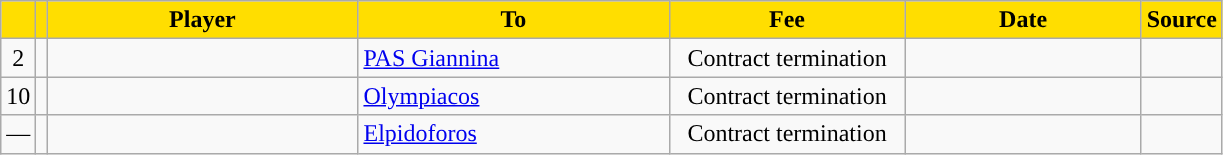<table class="wikitable sortable">
<tr>
<th style="background:#FFDE00"></th>
<th style="background:#FFDE00"></th>
<th width=200 style="background:#FFDE00">Player</th>
<th width=200 style="background:#FFDE00">To</th>
<th width=150 style="background:#FFDE00">Fee</th>
<th width=150 style="background:#FFDE00">Date</th>
<th style="background:#FFDE00">Source</th>
</tr>
<tr>
<td align=center>2</td>
<td align=center></td>
<td></td>
<td> <a href='#'>PAS Giannina</a></td>
<td align=center>Contract termination</td>
<td align=center></td>
<td align=center></td>
</tr>
<tr>
<td align=center>10</td>
<td align=center></td>
<td></td>
<td> <a href='#'>Olympiacos</a></td>
<td align=center>Contract termination</td>
<td align=center></td>
<td align=center></td>
</tr>
<tr>
<td align=center>—</td>
<td align=center></td>
<td></td>
<td> <a href='#'>Elpidoforos</a></td>
<td align=center>Contract termination</td>
<td align=center></td>
<td align=center></td>
</tr>
</table>
